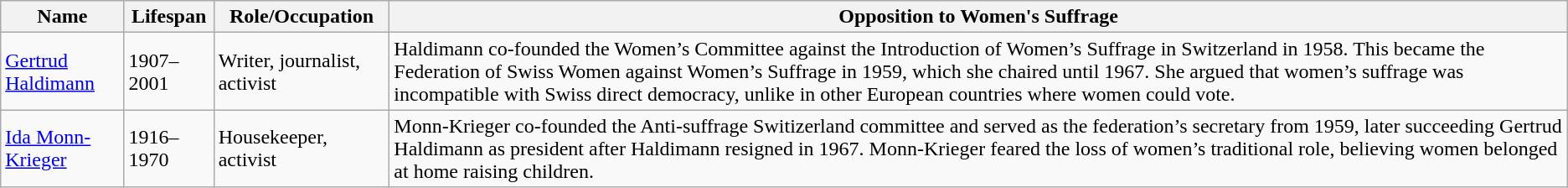<table class="wikitable sortable">
<tr>
<th>Name</th>
<th>Lifespan</th>
<th>Role/Occupation</th>
<th>Opposition to Women's Suffrage</th>
</tr>
<tr>
<td><a href='#'>Gertrud Haldimann</a></td>
<td>1907–2001</td>
<td>Writer, journalist, activist</td>
<td>Haldimann co-founded the Women’s Committee against the Introduction of Women’s Suffrage in Switzerland in 1958. This became the Federation of Swiss Women against Women’s Suffrage in 1959, which she chaired until 1967. She argued that women’s suffrage was incompatible with Swiss direct democracy, unlike in other European countries where women could vote.</td>
</tr>
<tr>
<td><a href='#'>Ida Monn-Krieger</a></td>
<td>1916–1970</td>
<td>Housekeeper, activist</td>
<td>Monn-Krieger co-founded the Anti-suffrage Switizerland committee and served as the federation’s secretary from 1959, later succeeding Gertrud Haldimann as president after Haldimann resigned in 1967. Monn-Krieger feared the loss of women’s traditional role, believing women belonged at home raising children.</td>
</tr>
</table>
